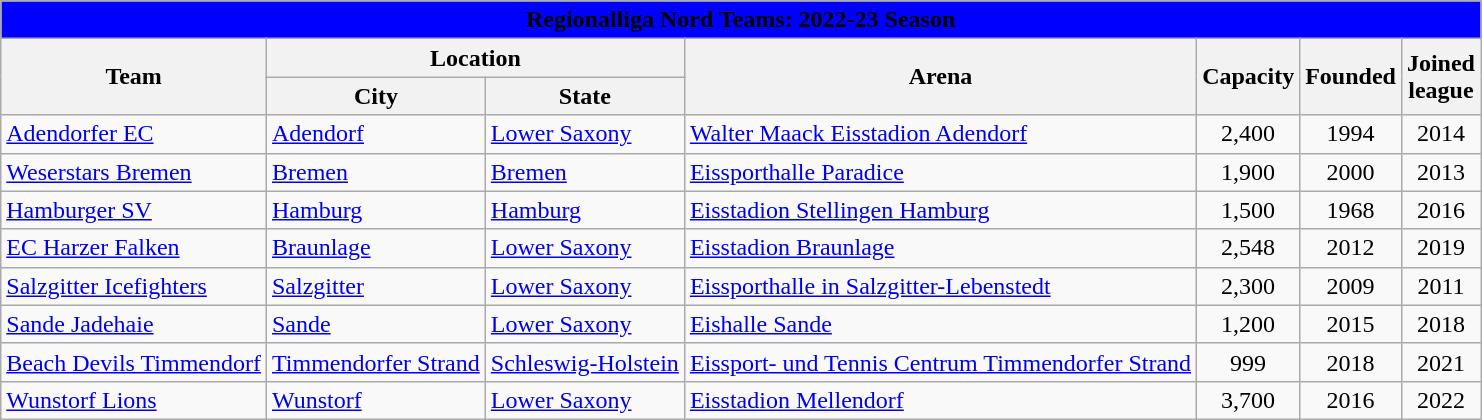<table class="wikitable sortable">
<tr>
<th style="background:#0000ff;" colspan="7"><span>Regionalliga Nord Teams: 2022-23 Season</span></th>
</tr>
<tr>
<th rowspan=2>Team</th>
<th colspan=2>Location</th>
<th rowspan=2>Arena</th>
<th rowspan=2>Capacity</th>
<th rowspan=2>Founded</th>
<th rowspan=2>Joined <br> league</th>
</tr>
<tr>
<th>City</th>
<th>State</th>
</tr>
<tr>
<td><a href='#'>Adendorfer EC</a></td>
<td><a href='#'>Adendorf</a></td>
<td> <a href='#'>Lower Saxony</a></td>
<td><a href='#'>Walter Maack Eisstadion Adendorf</a></td>
<td align="center">2,400</td>
<td align=center>1994</td>
<td align=center>2014</td>
</tr>
<tr>
<td><a href='#'>Weserstars Bremen</a></td>
<td><a href='#'>Bremen</a></td>
<td> <a href='#'>Bremen</a></td>
<td><a href='#'>Eissporthalle Paradice</a></td>
<td align="center">1,900</td>
<td align=center>2000</td>
<td align=center>2013</td>
</tr>
<tr>
<td><a href='#'>Hamburger SV</a></td>
<td><a href='#'>Hamburg</a></td>
<td> <a href='#'>Hamburg</a></td>
<td><a href='#'>Eisstadion Stellingen Hamburg</a></td>
<td align="center">1,500</td>
<td align=center>1968</td>
<td align=center>2016</td>
</tr>
<tr>
<td><a href='#'>EC Harzer Falken</a></td>
<td><a href='#'>Braunlage</a></td>
<td> <a href='#'>Lower Saxony</a></td>
<td><a href='#'>Eisstadion Braunlage</a></td>
<td align="center">2,548</td>
<td align=center>2012</td>
<td align=center>2019</td>
</tr>
<tr>
<td><a href='#'>Salzgitter Icefighters</a></td>
<td><a href='#'>Salzgitter</a></td>
<td> <a href='#'>Lower Saxony</a></td>
<td><a href='#'>Eissporthalle in Salzgitter-Lebenstedt</a></td>
<td align="center">2,300</td>
<td align=center>2009</td>
<td align=center>2011</td>
</tr>
<tr>
<td><a href='#'>Sande Jadehaie</a></td>
<td><a href='#'>Sande</a></td>
<td> <a href='#'>Lower Saxony</a></td>
<td><a href='#'>Eishalle Sande</a></td>
<td align="center">1,200</td>
<td align=center>2015</td>
<td align=center>2018</td>
</tr>
<tr>
<td><a href='#'>Beach Devils Timmendorf</a></td>
<td><a href='#'>Timmendorfer Strand</a></td>
<td> <a href='#'>Schleswig-Holstein</a></td>
<td><a href='#'>Eissport- und Tennis Centrum Timmendorfer Strand</a></td>
<td align="center">999</td>
<td align=center>2018</td>
<td align=center>2021</td>
</tr>
<tr>
<td><a href='#'>Wunstorf Lions</a></td>
<td><a href='#'>Wunstorf</a></td>
<td> <a href='#'>Lower Saxony</a></td>
<td><a href='#'>Eisstadion Mellendorf</a></td>
<td align="center">3,700</td>
<td align=center>2016</td>
<td align=center>2022</td>
</tr>
</table>
